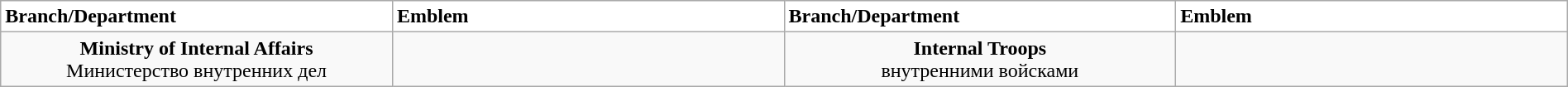<table class="wikitable" width="100%">
<tr>
<td width="25%" bgcolor="#FFFFFF"><strong>Branch/Department</strong></td>
<td width="25%" bgcolor="#FFFFFF"><strong>Emblem</strong></td>
<td width="25%" bgcolor="#FFFFFF"><strong>Branch/Department</strong></td>
<td width="25%" bgcolor="#FFFFFF"><strong>Emblem</strong></td>
</tr>
<tr>
<td style="text-align:center;"><strong>Ministry of Internal Affairs</strong><br>Министерство внутренних дел</td>
<td></td>
<td style="text-align:center;"><strong>Internal Troops</strong><br>внутренними войсками</td>
<td></td>
</tr>
</table>
